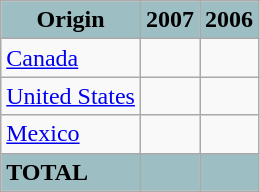<table class="wikitable sortable">
<tr>
<th style="text-align:center; background:#9dbec3;">Origin</th>
<th style="text-align:center; background:#9dbec3;">2007</th>
<th style="text-align:center; background:#9dbec3;">2006</th>
</tr>
<tr>
<td border = "1"> <a href='#'>Canada</a></td>
<td align="right"></td>
<td align="right"></td>
</tr>
<tr>
<td border = "1"> <a href='#'>United States</a></td>
<td align="right"></td>
<td align="right"></td>
</tr>
<tr>
<td border = "1"> <a href='#'>Mexico</a></td>
<td align="right"></td>
<td align="right"></td>
</tr>
<tr>
<td border = "1" style="background:#9DBEC3;"><strong>TOTAL</strong></td>
<td style="text-align:right; background:#9dbec3;"></td>
<td style="text-align:right; background:#9dbec3;"></td>
</tr>
</table>
